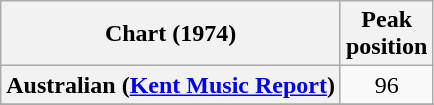<table class="wikitable sortable plainrowheaders">
<tr>
<th scope="col">Chart (1974)</th>
<th scope="col">Peak<br>position</th>
</tr>
<tr>
<th scope="row">Australian (<a href='#'>Kent Music Report</a>)</th>
<td align="center">96</td>
</tr>
<tr>
</tr>
<tr>
</tr>
</table>
